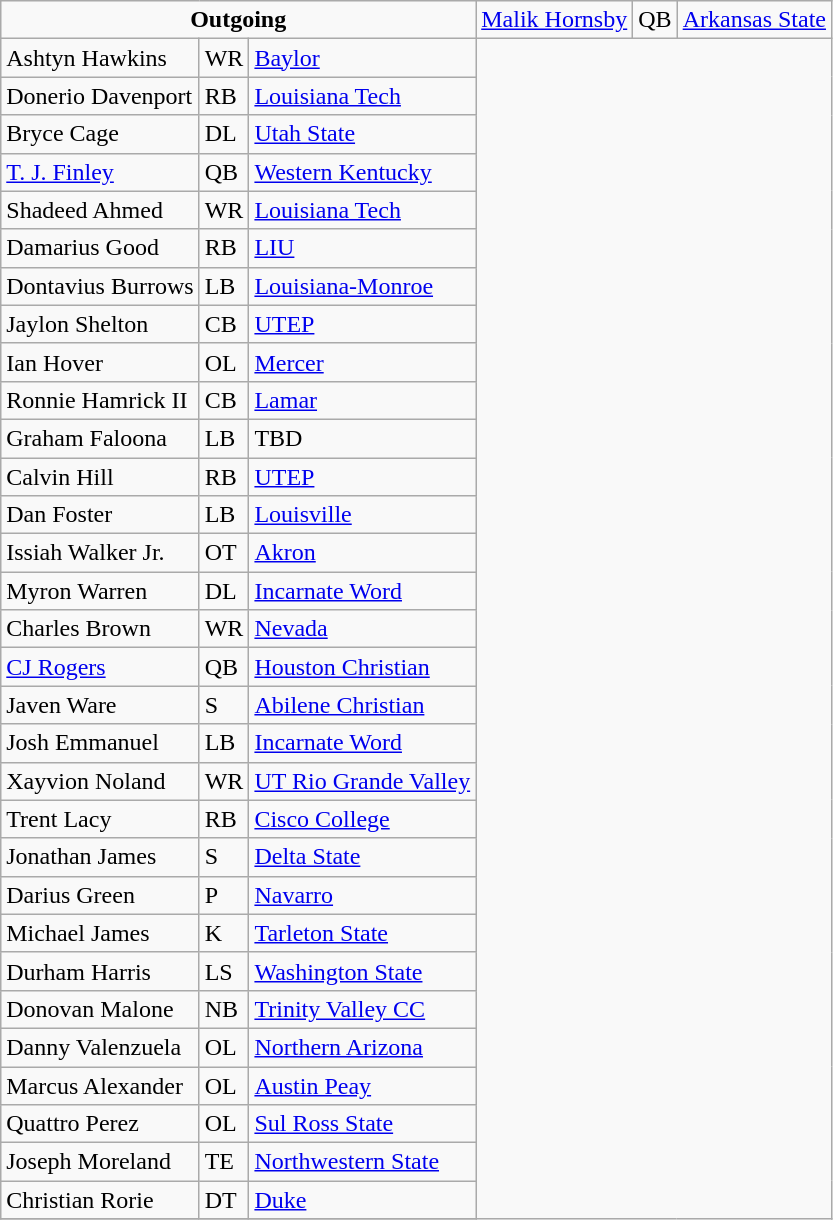<table class="wikitable">
<tr>
<td align="center" Colspan="3"><strong>Outgoing</strong><br></td>
<td><a href='#'>Malik Hornsby</a></td>
<td>QB</td>
<td><a href='#'>Arkansas State</a></td>
</tr>
<tr>
<td>Ashtyn Hawkins</td>
<td>WR</td>
<td><a href='#'>Baylor</a></td>
</tr>
<tr>
<td>Donerio Davenport</td>
<td>RB</td>
<td><a href='#'>Louisiana Tech</a></td>
</tr>
<tr>
<td>Bryce Cage</td>
<td>DL</td>
<td><a href='#'>Utah State</a></td>
</tr>
<tr>
<td><a href='#'>T. J. Finley</a></td>
<td>QB</td>
<td><a href='#'>Western Kentucky</a></td>
</tr>
<tr>
<td>Shadeed Ahmed</td>
<td>WR</td>
<td><a href='#'>Louisiana Tech</a></td>
</tr>
<tr>
<td>Damarius Good</td>
<td>RB</td>
<td><a href='#'>LIU</a></td>
</tr>
<tr>
<td>Dontavius Burrows</td>
<td>LB</td>
<td><a href='#'>Louisiana-Monroe</a></td>
</tr>
<tr>
<td>Jaylon Shelton</td>
<td>CB</td>
<td><a href='#'>UTEP</a></td>
</tr>
<tr>
<td>Ian Hover</td>
<td>OL</td>
<td><a href='#'>Mercer</a></td>
</tr>
<tr>
<td>Ronnie Hamrick II</td>
<td>CB</td>
<td><a href='#'>Lamar</a></td>
</tr>
<tr>
<td>Graham Faloona</td>
<td>LB</td>
<td>TBD</td>
</tr>
<tr>
<td>Calvin Hill</td>
<td>RB</td>
<td><a href='#'>UTEP</a></td>
</tr>
<tr>
<td>Dan Foster</td>
<td>LB</td>
<td><a href='#'>Louisville</a></td>
</tr>
<tr>
<td>Issiah Walker Jr.</td>
<td>OT</td>
<td><a href='#'>Akron</a></td>
</tr>
<tr>
<td>Myron Warren</td>
<td>DL</td>
<td><a href='#'>Incarnate Word</a></td>
</tr>
<tr>
<td>Charles Brown</td>
<td>WR</td>
<td><a href='#'>Nevada</a></td>
</tr>
<tr>
<td><a href='#'>CJ Rogers</a></td>
<td>QB</td>
<td><a href='#'>Houston Christian</a></td>
</tr>
<tr>
<td>Javen Ware</td>
<td>S</td>
<td><a href='#'>Abilene Christian</a></td>
</tr>
<tr>
<td>Josh Emmanuel</td>
<td>LB</td>
<td><a href='#'>Incarnate Word</a></td>
</tr>
<tr>
<td>Xayvion Noland</td>
<td>WR</td>
<td><a href='#'>UT Rio Grande Valley</a></td>
</tr>
<tr>
<td>Trent Lacy</td>
<td>RB</td>
<td><a href='#'>Cisco College</a></td>
</tr>
<tr>
<td>Jonathan James</td>
<td>S</td>
<td><a href='#'>Delta State</a></td>
</tr>
<tr>
<td>Darius Green</td>
<td>P</td>
<td><a href='#'>Navarro</a></td>
</tr>
<tr>
<td>Michael James</td>
<td>K</td>
<td><a href='#'>Tarleton State</a></td>
</tr>
<tr>
<td>Durham Harris</td>
<td>LS</td>
<td><a href='#'>Washington State</a></td>
</tr>
<tr>
<td>Donovan Malone</td>
<td>NB</td>
<td><a href='#'>Trinity Valley CC</a></td>
</tr>
<tr>
<td>Danny Valenzuela</td>
<td>OL</td>
<td><a href='#'>Northern Arizona</a></td>
</tr>
<tr>
<td>Marcus Alexander</td>
<td>OL</td>
<td><a href='#'>Austin Peay</a></td>
</tr>
<tr>
<td>Quattro Perez</td>
<td>OL</td>
<td><a href='#'>Sul Ross State</a></td>
</tr>
<tr>
<td>Joseph Moreland</td>
<td>TE</td>
<td><a href='#'>Northwestern State</a></td>
</tr>
<tr>
<td>Christian Rorie</td>
<td>DT</td>
<td><a href='#'>Duke</a></td>
</tr>
<tr>
</tr>
</table>
